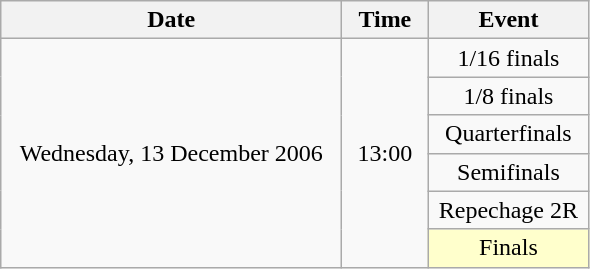<table class = "wikitable" style="text-align:center;">
<tr>
<th width=220>Date</th>
<th width=50>Time</th>
<th width=100>Event</th>
</tr>
<tr>
<td rowspan=6>Wednesday, 13 December 2006</td>
<td rowspan=6>13:00</td>
<td>1/16 finals</td>
</tr>
<tr>
<td>1/8 finals</td>
</tr>
<tr>
<td>Quarterfinals</td>
</tr>
<tr>
<td>Semifinals</td>
</tr>
<tr>
<td>Repechage 2R</td>
</tr>
<tr>
<td bgcolor=ffffcc>Finals</td>
</tr>
</table>
